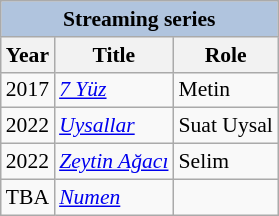<table class="wikitable" style="font-size: 90%;">
<tr>
<th colspan="3" style="background: LightSteelBlue;">Streaming series</th>
</tr>
<tr>
<th>Year</th>
<th>Title</th>
<th>Role</th>
</tr>
<tr>
<td>2017</td>
<td><em><a href='#'>7 Yüz</a></em></td>
<td>Metin</td>
</tr>
<tr>
<td>2022</td>
<td><em><a href='#'>Uysallar</a></em></td>
<td>Suat Uysal</td>
</tr>
<tr>
<td>2022</td>
<td><em><a href='#'>Zeytin Ağacı</a></em></td>
<td>Selim</td>
</tr>
<tr>
<td>TBA</td>
<td><em><a href='#'>Numen</a></em></td>
<td></td>
</tr>
</table>
